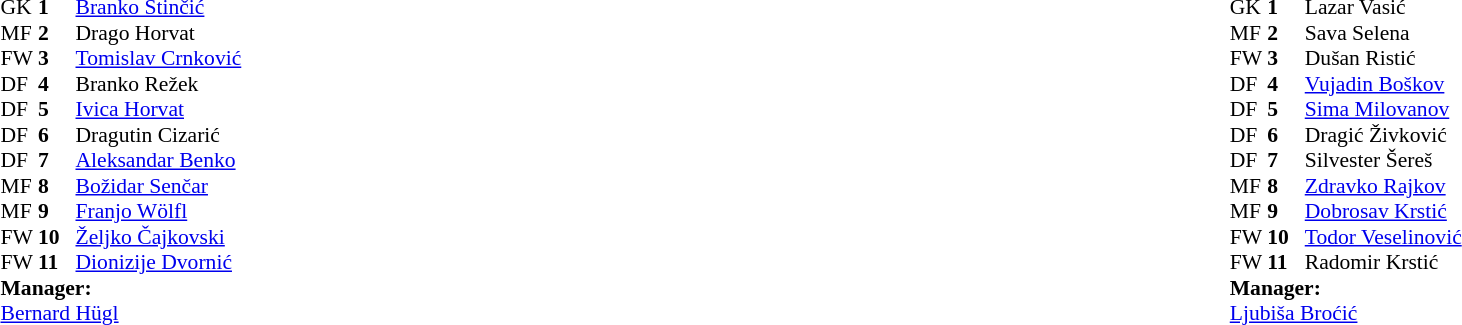<table width="100%">
<tr>
<td valign="top" width="50%"><br><table style="font-size: 90%" cellspacing="0" cellpadding="0">
<tr>
<td colspan="4"></td>
</tr>
<tr>
<th width="25"></th>
<th width="25"></th>
<th width="200"></th>
<th></th>
</tr>
<tr>
<td>GK</td>
<td><strong>1</strong></td>
<td> <a href='#'>Branko Stinčić</a></td>
</tr>
<tr>
<td>MF</td>
<td><strong>2</strong></td>
<td> Drago Horvat</td>
</tr>
<tr>
<td>FW</td>
<td><strong>3</strong></td>
<td> <a href='#'>Tomislav Crnković</a></td>
</tr>
<tr>
<td>DF</td>
<td><strong>4</strong></td>
<td> Branko Režek</td>
</tr>
<tr>
<td>DF</td>
<td><strong>5</strong></td>
<td> <a href='#'>Ivica Horvat</a></td>
</tr>
<tr>
<td>DF</td>
<td><strong>6</strong></td>
<td> Dragutin Cizarić</td>
</tr>
<tr>
<td>DF</td>
<td><strong>7</strong></td>
<td> <a href='#'>Aleksandar Benko</a></td>
</tr>
<tr>
<td>MF</td>
<td><strong>8</strong></td>
<td> <a href='#'>Božidar Senčar</a></td>
</tr>
<tr>
<td>MF</td>
<td><strong>9</strong></td>
<td> <a href='#'>Franjo Wölfl</a></td>
</tr>
<tr>
<td>FW</td>
<td><strong>10</strong></td>
<td> <a href='#'>Željko Čajkovski</a></td>
</tr>
<tr>
<td>FW</td>
<td><strong>11</strong></td>
<td> <a href='#'>Dionizije Dvornić</a></td>
</tr>
<tr>
<td colspan=4><strong>Manager:</strong></td>
</tr>
<tr>
<td colspan="4"> <a href='#'>Bernard Hügl</a></td>
</tr>
</table>
</td>
<td valign="top" width="50%"><br><table style="font-size: 90%" cellspacing="0" cellpadding="0" align="center">
<tr>
<td colspan="4"></td>
</tr>
<tr>
<th width="25"></th>
<th width="25"></th>
<th width="200"></th>
<th></th>
</tr>
<tr>
<td>GK</td>
<td><strong>1</strong></td>
<td> Lazar Vasić</td>
</tr>
<tr>
<td>MF</td>
<td><strong>2</strong></td>
<td> Sava Selena</td>
</tr>
<tr>
<td>FW</td>
<td><strong>3</strong></td>
<td> Dušan Ristić</td>
</tr>
<tr>
<td>DF</td>
<td><strong>4</strong></td>
<td> <a href='#'>Vujadin Boškov</a></td>
</tr>
<tr>
<td>DF</td>
<td><strong>5</strong></td>
<td> <a href='#'>Sima Milovanov</a></td>
</tr>
<tr>
<td>DF</td>
<td><strong>6</strong></td>
<td> Dragić Živković</td>
</tr>
<tr>
<td>DF</td>
<td><strong>7</strong></td>
<td> Silvester Šereš</td>
</tr>
<tr>
<td>MF</td>
<td><strong>8</strong></td>
<td> <a href='#'>Zdravko Rajkov</a></td>
</tr>
<tr>
<td>MF</td>
<td><strong>9</strong></td>
<td> <a href='#'>Dobrosav Krstić</a></td>
</tr>
<tr>
<td>FW</td>
<td><strong>10</strong></td>
<td> <a href='#'>Todor Veselinović</a></td>
</tr>
<tr>
<td>FW</td>
<td><strong>11</strong></td>
<td> Radomir Krstić</td>
</tr>
<tr>
<td colspan=4><strong>Manager:</strong></td>
</tr>
<tr>
<td colspan="4"> <a href='#'>Ljubiša Broćić</a></td>
</tr>
</table>
</td>
</tr>
</table>
